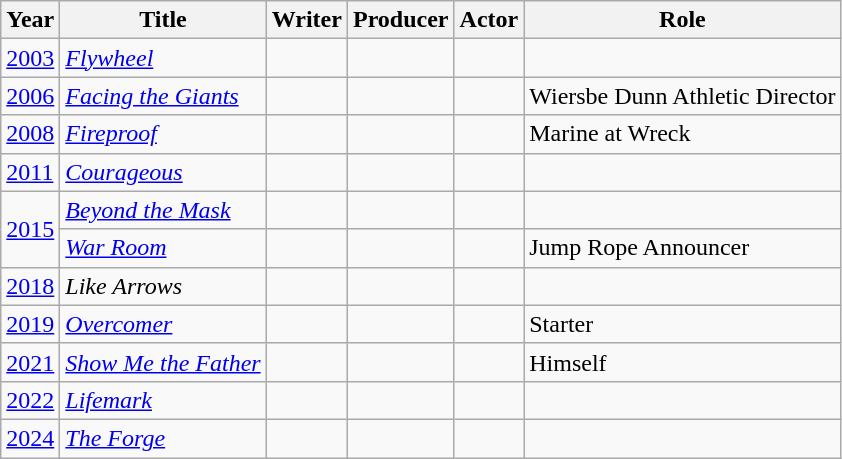<table class="wikitable">
<tr>
<th>Year</th>
<th>Title</th>
<th>Writer</th>
<th>Producer</th>
<th>Actor</th>
<th>Role</th>
</tr>
<tr>
<td><a href='#'>2003</a></td>
<td><em><a href='#'>Flywheel</a></em></td>
<td></td>
<td></td>
<td></td>
<td></td>
</tr>
<tr>
<td><a href='#'>2006</a></td>
<td><em><a href='#'>Facing the Giants</a></em></td>
<td></td>
<td></td>
<td></td>
<td>Wiersbe Dunn Athletic Director</td>
</tr>
<tr>
<td><a href='#'>2008</a></td>
<td><em><a href='#'>Fireproof</a></em></td>
<td></td>
<td></td>
<td></td>
<td>Marine at Wreck</td>
</tr>
<tr>
<td><a href='#'>2011</a></td>
<td><em><a href='#'>Courageous</a></em></td>
<td></td>
<td></td>
<td></td>
<td></td>
</tr>
<tr>
<td rowspan="2"><a href='#'>2015</a></td>
<td><em><a href='#'>Beyond the Mask</a></em></td>
<td></td>
<td></td>
<td></td>
<td></td>
</tr>
<tr>
<td><em><a href='#'>War Room</a></em></td>
<td></td>
<td></td>
<td></td>
<td>Jump Rope Announcer</td>
</tr>
<tr>
<td><a href='#'>2018</a></td>
<td><em>Like Arrows</em></td>
<td></td>
<td></td>
<td></td>
<td></td>
</tr>
<tr>
<td><a href='#'>2019</a></td>
<td><em><a href='#'>Overcomer</a></em></td>
<td></td>
<td></td>
<td></td>
<td>Starter</td>
</tr>
<tr>
<td><a href='#'>2021</a></td>
<td><em><a href='#'>Show Me the Father</a></em></td>
<td></td>
<td></td>
<td></td>
<td>Himself</td>
</tr>
<tr>
<td><a href='#'>2022</a></td>
<td><em><a href='#'>Lifemark</a></em></td>
<td></td>
<td></td>
<td></td>
<td></td>
</tr>
<tr>
<td><a href='#'>2024</a></td>
<td><em><a href='#'>The Forge</a></em></td>
<td></td>
<td></td>
<td></td>
<td></td>
</tr>
</table>
